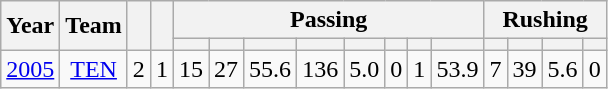<table class="wikitable" style="text-align:center">
<tr>
<th rowspan=2>Year</th>
<th rowspan=2>Team</th>
<th rowspan=2></th>
<th rowspan=2></th>
<th colspan=8>Passing</th>
<th colspan=4>Rushing</th>
</tr>
<tr>
<th></th>
<th></th>
<th></th>
<th></th>
<th></th>
<th></th>
<th></th>
<th></th>
<th></th>
<th></th>
<th></th>
<th></th>
</tr>
<tr>
<td><a href='#'>2005</a></td>
<td><a href='#'>TEN</a></td>
<td>2</td>
<td>1</td>
<td>15</td>
<td>27</td>
<td>55.6</td>
<td>136</td>
<td>5.0</td>
<td>0</td>
<td>1</td>
<td>53.9</td>
<td>7</td>
<td>39</td>
<td>5.6</td>
<td>0</td>
</tr>
</table>
